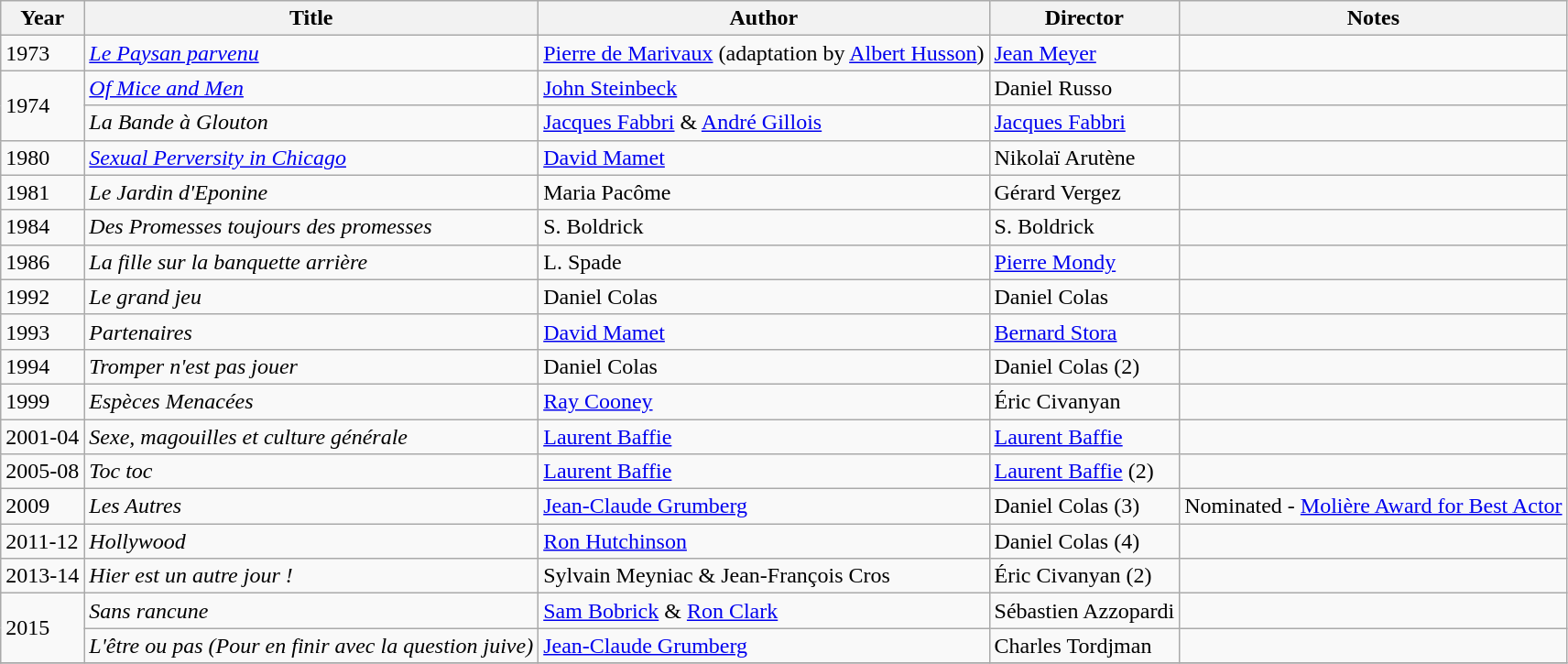<table class="wikitable">
<tr>
<th>Year</th>
<th>Title</th>
<th>Author</th>
<th>Director</th>
<th>Notes</th>
</tr>
<tr>
<td>1973</td>
<td><em><a href='#'>Le Paysan parvenu</a></em></td>
<td><a href='#'>Pierre de Marivaux</a> (adaptation by <a href='#'>Albert Husson</a>)</td>
<td><a href='#'>Jean Meyer</a></td>
<td></td>
</tr>
<tr>
<td rowspan=2>1974</td>
<td><em><a href='#'>Of Mice and Men</a></em></td>
<td><a href='#'>John Steinbeck</a></td>
<td>Daniel Russo</td>
<td></td>
</tr>
<tr>
<td><em>La Bande à Glouton</em></td>
<td><a href='#'>Jacques Fabbri</a> & <a href='#'>André Gillois</a></td>
<td><a href='#'>Jacques Fabbri</a></td>
<td></td>
</tr>
<tr>
<td>1980</td>
<td><em><a href='#'>Sexual Perversity in Chicago</a></em></td>
<td><a href='#'>David Mamet</a></td>
<td>Nikolaï Arutène</td>
<td></td>
</tr>
<tr>
<td>1981</td>
<td><em>Le Jardin d'Eponine</em></td>
<td>Maria Pacôme</td>
<td>Gérard Vergez</td>
<td></td>
</tr>
<tr>
<td>1984</td>
<td><em>Des Promesses toujours des promesses</em></td>
<td>S. Boldrick</td>
<td>S. Boldrick</td>
<td></td>
</tr>
<tr>
<td>1986</td>
<td><em>La fille sur la banquette arrière</em></td>
<td>L. Spade</td>
<td><a href='#'>Pierre Mondy</a></td>
<td></td>
</tr>
<tr>
<td>1992</td>
<td><em>Le grand jeu</em></td>
<td>Daniel Colas</td>
<td>Daniel Colas</td>
<td></td>
</tr>
<tr>
<td>1993</td>
<td><em>Partenaires</em></td>
<td><a href='#'>David Mamet</a></td>
<td><a href='#'>Bernard Stora</a></td>
<td></td>
</tr>
<tr>
<td>1994</td>
<td><em>Tromper n'est pas jouer</em></td>
<td>Daniel Colas</td>
<td>Daniel Colas (2)</td>
<td></td>
</tr>
<tr>
<td>1999</td>
<td><em>Espèces Menacées</em></td>
<td><a href='#'>Ray Cooney</a></td>
<td>Éric Civanyan</td>
<td></td>
</tr>
<tr>
<td>2001-04</td>
<td><em>Sexe, magouilles et culture générale</em></td>
<td><a href='#'>Laurent Baffie</a></td>
<td><a href='#'>Laurent Baffie</a></td>
<td></td>
</tr>
<tr>
<td>2005-08</td>
<td><em>Toc toc</em></td>
<td><a href='#'>Laurent Baffie</a></td>
<td><a href='#'>Laurent Baffie</a> (2)</td>
<td></td>
</tr>
<tr>
<td>2009</td>
<td><em>Les Autres</em></td>
<td><a href='#'>Jean-Claude Grumberg</a></td>
<td>Daniel Colas (3)</td>
<td>Nominated - <a href='#'>Molière Award for Best Actor</a></td>
</tr>
<tr>
<td>2011-12</td>
<td><em>Hollywood</em></td>
<td><a href='#'>Ron Hutchinson</a></td>
<td>Daniel Colas (4)</td>
<td></td>
</tr>
<tr>
<td>2013-14</td>
<td><em>Hier est un autre jour !</em></td>
<td>Sylvain Meyniac & Jean-François Cros</td>
<td>Éric Civanyan (2)</td>
<td></td>
</tr>
<tr>
<td rowspan=2>2015</td>
<td><em>Sans rancune</em></td>
<td><a href='#'>Sam Bobrick</a> & <a href='#'>Ron Clark</a></td>
<td>Sébastien Azzopardi</td>
<td></td>
</tr>
<tr>
<td><em>L'être ou pas (Pour en finir avec la question juive)</em></td>
<td><a href='#'>Jean-Claude Grumberg</a></td>
<td>Charles Tordjman</td>
<td></td>
</tr>
<tr>
</tr>
</table>
